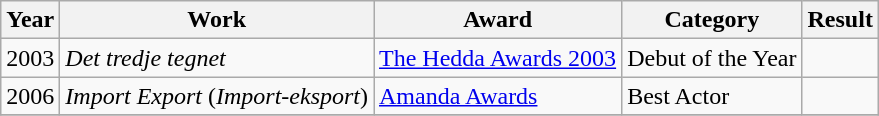<table class="wikitable sortable">
<tr>
<th>Year</th>
<th>Work</th>
<th>Award</th>
<th>Category</th>
<th>Result</th>
</tr>
<tr>
<td>2003</td>
<td><em>Det tredje tegnet</em></td>
<td><a href='#'>The Hedda Awards 2003</a></td>
<td>Debut of the Year</td>
<td></td>
</tr>
<tr>
<td>2006</td>
<td><em>Import Export</em> (<em>Import-eksport</em>)</td>
<td><a href='#'>Amanda Awards</a></td>
<td>Best Actor</td>
<td></td>
</tr>
<tr>
</tr>
</table>
